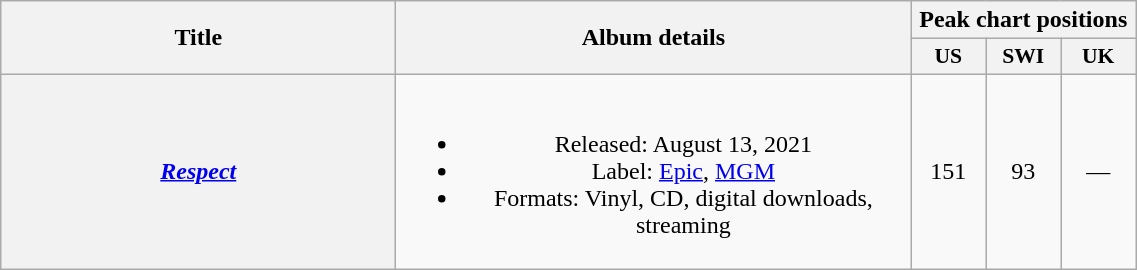<table class="wikitable plainrowheaders" style="text-align:center;">
<tr>
<th scope="col" rowspan="2" style="width:16em;">Title</th>
<th scope="col" rowspan="2" style="width:21em;">Album details</th>
<th scope="col" colspan="3">Peak chart positions</th>
</tr>
<tr>
<th scope="col" style="width:3em;font-size:90%;">US<br></th>
<th scope="col" style="width:3em;font-size:90%;">SWI<br></th>
<th scope="col" style="width:3em;font-size:90%;">UK<br></th>
</tr>
<tr>
<th scope="row"><em><a href='#'>Respect</a></em></th>
<td><br><ul><li>Released: August 13, 2021</li><li>Label: <a href='#'>Epic</a>, <a href='#'>MGM</a></li><li>Formats: Vinyl, CD, digital downloads, streaming</li></ul></td>
<td>151</td>
<td>93</td>
<td>—</td>
</tr>
</table>
